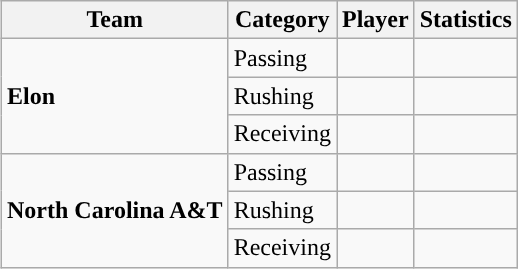<table class="wikitable" style="float: right;">
<tr>
<th>Team</th>
<th>Category</th>
<th>Player</th>
<th>Statistics</th>
</tr>
<tr>
<td rowspan=3><strong>Elon</strong></td>
<td>Passing</td>
<td></td>
<td></td>
</tr>
<tr>
<td>Rushing</td>
<td></td>
<td></td>
</tr>
<tr>
<td>Receiving</td>
<td></td>
<td></td>
</tr>
<tr>
<td rowspan=3><strong>North Carolina A&T</strong></td>
<td>Passing</td>
<td></td>
<td></td>
</tr>
<tr>
<td>Rushing</td>
<td></td>
<td></td>
</tr>
<tr>
<td>Receiving</td>
<td></td>
<td></td>
</tr>
</table>
